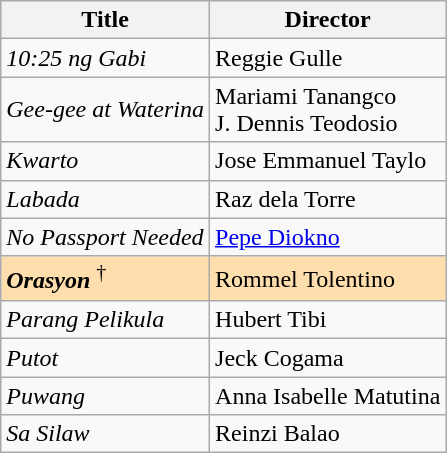<table class="wikitable">
<tr>
<th>Title</th>
<th>Director</th>
</tr>
<tr>
<td><em>10:25 ng Gabi</em></td>
<td>Reggie Gulle</td>
</tr>
<tr>
<td><em>Gee-gee at Waterina</em></td>
<td>Mariami Tanangco<br>J. Dennis Teodosio</td>
</tr>
<tr>
<td><em>Kwarto</em></td>
<td>Jose Emmanuel Taylo</td>
</tr>
<tr>
<td><em>Labada</em></td>
<td>Raz dela Torre</td>
</tr>
<tr>
<td><em>No Passport Needed</em></td>
<td><a href='#'>Pepe Diokno</a></td>
</tr>
<tr style="background:#FFDEAD;">
<td><strong><em>Orasyon</em></strong> <sup>†</sup></td>
<td>Rommel Tolentino</td>
</tr>
<tr>
<td><em>Parang Pelikula</em></td>
<td>Hubert Tibi</td>
</tr>
<tr>
<td><em>Putot</em></td>
<td>Jeck Cogama</td>
</tr>
<tr>
<td><em>Puwang</em></td>
<td>Anna Isabelle Matutina</td>
</tr>
<tr>
<td><em>Sa Silaw</em></td>
<td>Reinzi Balao</td>
</tr>
</table>
